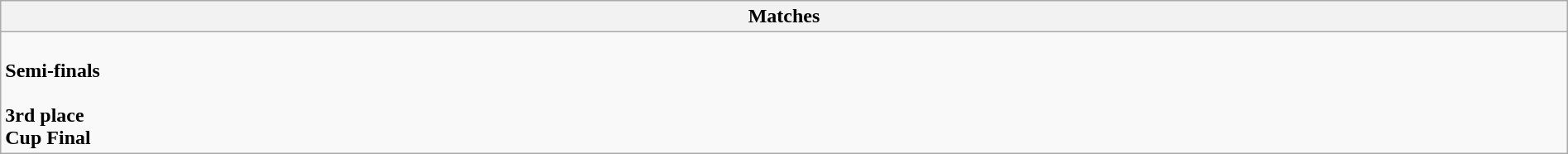<table class="wikitable collapsible collapsed" style="width:100%;">
<tr>
<th>Matches</th>
</tr>
<tr>
<td><br><strong>Semi-finals</strong>
<br><br><strong>3rd place</strong>
<br><strong>Cup Final</strong>
</td>
</tr>
</table>
